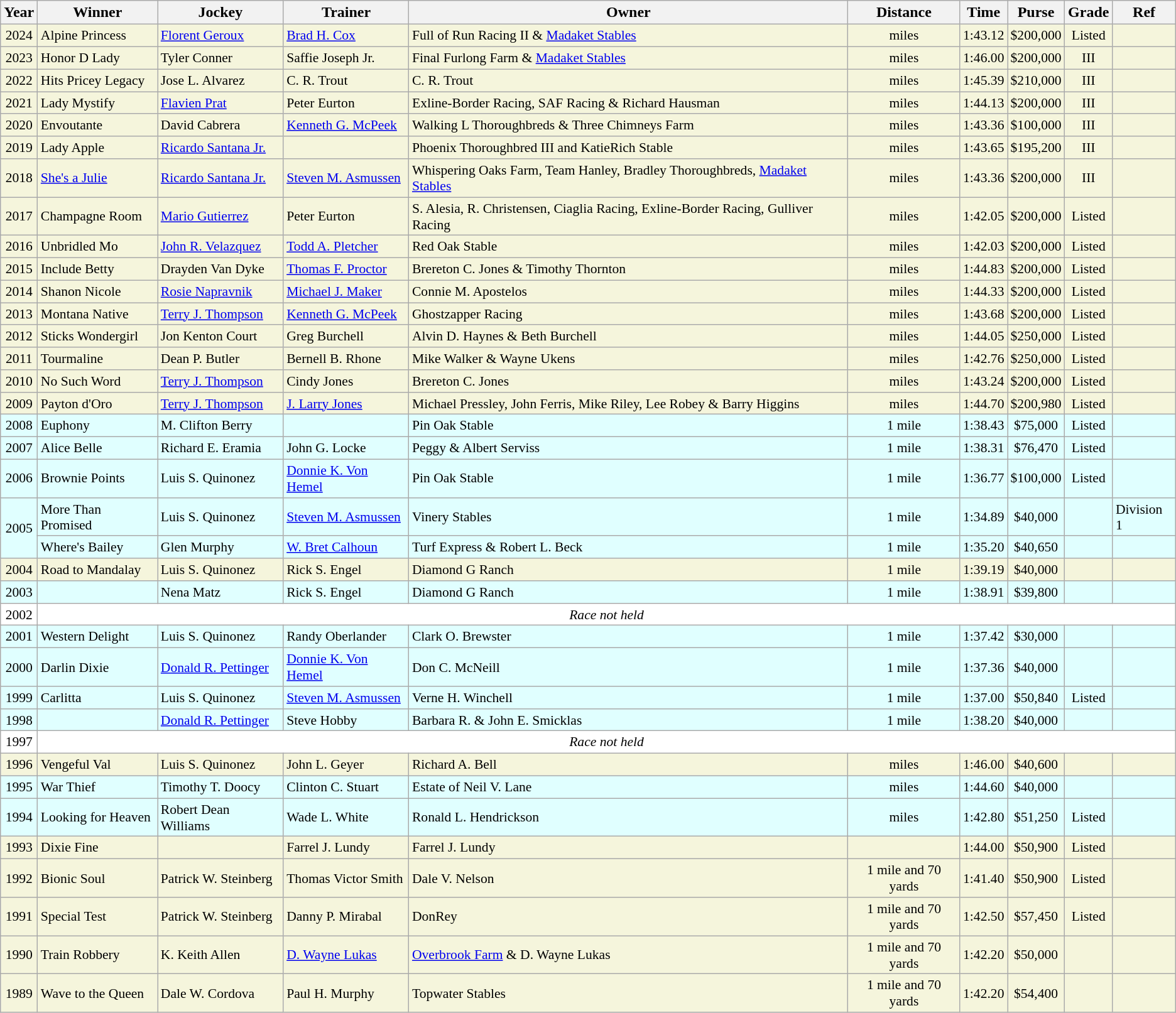<table class="wikitable sortable">
<tr>
<th>Year</th>
<th>Winner</th>
<th>Jockey</th>
<th>Trainer</th>
<th>Owner</th>
<th>Distance</th>
<th>Time</th>
<th>Purse</th>
<th>Grade</th>
<th>Ref</th>
</tr>
<tr style="font-size:90%; background-color:beige">
<td align=center>2024</td>
<td>Alpine Princess</td>
<td><a href='#'>Florent Geroux</a></td>
<td><a href='#'>Brad H. Cox</a></td>
<td>Full of Run Racing II & <a href='#'>Madaket Stables</a></td>
<td align=center> miles</td>
<td align=center>1:43.12</td>
<td align=center>$200,000</td>
<td align=center>Listed</td>
<td></td>
</tr>
<tr style="font-size:90%; background-color:beige">
<td align=center>2023</td>
<td>Honor D Lady</td>
<td>Tyler Conner</td>
<td>Saffie Joseph Jr.</td>
<td>Final Furlong Farm & <a href='#'>Madaket Stables</a></td>
<td align=center> miles</td>
<td align=center>1:46.00</td>
<td align=center>$200,000</td>
<td align=center>III</td>
<td></td>
</tr>
<tr style="font-size:90%; background-color:beige">
<td align=center>2022</td>
<td>Hits Pricey Legacy</td>
<td>Jose L. Alvarez</td>
<td>C. R. Trout</td>
<td>C. R. Trout</td>
<td align=center> miles</td>
<td align=center>1:45.39</td>
<td align=center>$210,000</td>
<td align=center>III</td>
<td></td>
</tr>
<tr style="font-size:90%; background-color:beige">
<td align=center>2021</td>
<td>Lady Mystify</td>
<td><a href='#'>Flavien Prat</a></td>
<td>Peter Eurton</td>
<td>Exline-Border Racing, SAF Racing & Richard Hausman</td>
<td align=center> miles</td>
<td align=center>1:44.13</td>
<td align=center>$200,000</td>
<td align=center>III</td>
<td></td>
</tr>
<tr style="font-size:90%; background-color:beige">
<td align=center>2020</td>
<td>Envoutante</td>
<td>David Cabrera</td>
<td><a href='#'>Kenneth G. McPeek</a></td>
<td>Walking L Thoroughbreds & Three Chimneys Farm</td>
<td align=center> miles</td>
<td align=center>1:43.36</td>
<td align=center>$100,000</td>
<td align=center>III</td>
<td></td>
</tr>
<tr style="font-size:90%; background-color:beige">
<td align=center>2019</td>
<td>Lady Apple</td>
<td><a href='#'>Ricardo Santana Jr.</a></td>
<td></td>
<td>Phoenix Thoroughbred III and KatieRich Stable</td>
<td align=center> miles</td>
<td align=center>1:43.65</td>
<td align=center>$195,200</td>
<td align=center>III</td>
<td></td>
</tr>
<tr style="font-size:90%; background-color:beige">
<td align=center>2018</td>
<td><a href='#'>She's a Julie</a></td>
<td><a href='#'>Ricardo Santana Jr.</a></td>
<td><a href='#'>Steven M. Asmussen</a></td>
<td>Whispering Oaks Farm, Team Hanley, Bradley Thoroughbreds, <a href='#'>Madaket Stables</a></td>
<td align=center> miles</td>
<td align=center>1:43.36</td>
<td align=center>$200,000</td>
<td align=center>III</td>
<td></td>
</tr>
<tr style="font-size:90%; background-color:beige">
<td align=center>2017</td>
<td>Champagne Room</td>
<td><a href='#'>Mario Gutierrez</a></td>
<td>Peter Eurton</td>
<td>S. Alesia, R. Christensen, Ciaglia Racing, Exline-Border Racing, Gulliver Racing</td>
<td align=center> miles</td>
<td align=center>1:42.05</td>
<td align=center>$200,000</td>
<td align=center>Listed</td>
<td></td>
</tr>
<tr style="font-size:90%; background-color:beige">
<td align=center>2016</td>
<td>Unbridled Mo</td>
<td><a href='#'>John R. Velazquez</a></td>
<td><a href='#'>Todd A. Pletcher</a></td>
<td>Red Oak Stable</td>
<td align=center> miles</td>
<td align=center>1:42.03</td>
<td align=center>$200,000</td>
<td align=center>Listed</td>
<td></td>
</tr>
<tr style="font-size:90%; background-color:beige">
<td align=center>2015</td>
<td>Include Betty</td>
<td>Drayden Van Dyke</td>
<td><a href='#'>Thomas F. Proctor</a></td>
<td>Brereton C. Jones & Timothy Thornton</td>
<td align=center> miles</td>
<td align=center>1:44.83</td>
<td align=center>$200,000</td>
<td align=center>Listed</td>
<td></td>
</tr>
<tr style="font-size:90%; background-color:beige">
<td align=center>2014</td>
<td>Shanon Nicole</td>
<td><a href='#'>Rosie Napravnik</a></td>
<td><a href='#'>Michael J. Maker</a></td>
<td>Connie M. Apostelos</td>
<td align=center> miles</td>
<td align=center>1:44.33</td>
<td align=center>$200,000</td>
<td align=center>Listed</td>
<td></td>
</tr>
<tr style="font-size:90%; background-color:beige">
<td align=center>2013</td>
<td>Montana Native</td>
<td><a href='#'>Terry J. Thompson</a></td>
<td><a href='#'>Kenneth G. McPeek</a></td>
<td>Ghostzapper Racing</td>
<td align=center> miles</td>
<td align=center>1:43.68</td>
<td align=center>$200,000</td>
<td align=center>Listed</td>
<td></td>
</tr>
<tr style="font-size:90%; background-color:beige">
<td align=center>2012</td>
<td>Sticks Wondergirl</td>
<td>Jon Kenton Court</td>
<td>Greg Burchell</td>
<td>Alvin D. Haynes & Beth Burchell</td>
<td align=center> miles</td>
<td align=center>1:44.05</td>
<td align=center>$250,000</td>
<td align=center>Listed</td>
<td></td>
</tr>
<tr style="font-size:90%; background-color:beige">
<td align=center>2011</td>
<td>Tourmaline</td>
<td>Dean P. Butler</td>
<td>Bernell B. Rhone</td>
<td>Mike Walker & Wayne Ukens</td>
<td align=center> miles</td>
<td align=center>1:42.76</td>
<td align=center>$250,000</td>
<td align=center>Listed</td>
<td></td>
</tr>
<tr style="font-size:90%; background-color:beige">
<td align=center>2010</td>
<td>No Such Word</td>
<td><a href='#'>Terry J. Thompson</a></td>
<td>Cindy Jones</td>
<td>Brereton C. Jones</td>
<td align=center> miles</td>
<td align=center>1:43.24</td>
<td align=center>$200,000</td>
<td align=center>Listed</td>
<td></td>
</tr>
<tr style="font-size:90%; background-color:beige">
<td align=center>2009</td>
<td>Payton d'Oro</td>
<td><a href='#'>Terry J. Thompson</a></td>
<td><a href='#'>J. Larry Jones</a></td>
<td>Michael Pressley, John Ferris, Mike Riley, Lee Robey & Barry Higgins</td>
<td align=center> miles</td>
<td align=center>1:44.70</td>
<td align=center>$200,980</td>
<td align=center>Listed</td>
<td></td>
</tr>
<tr style="font-size:90%; background-color:lightcyan">
<td align=center>2008</td>
<td>Euphony</td>
<td>M. Clifton Berry</td>
<td></td>
<td>Pin Oak Stable</td>
<td align=center>1 mile</td>
<td align=center>1:38.43</td>
<td align=center>$75,000</td>
<td align=center>Listed</td>
<td></td>
</tr>
<tr style="font-size:90%; background-color:lightcyan">
<td align=center>2007</td>
<td>Alice Belle</td>
<td>Richard E. Eramia</td>
<td>John G. Locke</td>
<td>Peggy & Albert Serviss</td>
<td align=center>1 mile</td>
<td align=center>1:38.31</td>
<td align=center>$76,470</td>
<td align=center>Listed</td>
<td></td>
</tr>
<tr style="font-size:90%; background-color:lightcyan">
<td align=center>2006</td>
<td>Brownie Points</td>
<td>Luis S. Quinonez</td>
<td><a href='#'>Donnie K. Von Hemel</a></td>
<td>Pin Oak Stable</td>
<td align=center>1 mile</td>
<td align=center>1:36.77</td>
<td align=center>$100,000</td>
<td align=center>Listed</td>
<td></td>
</tr>
<tr style="font-size:90%; background-color:lightcyan">
<td align=center rowspan=2>2005</td>
<td>More Than Promised</td>
<td>Luis S. Quinonez</td>
<td><a href='#'>Steven M. Asmussen</a></td>
<td>Vinery Stables</td>
<td align=center>1 mile</td>
<td align=center>1:34.89</td>
<td align=center>$40,000</td>
<td align=center></td>
<td>Division 1</td>
</tr>
<tr style="font-size:90%; background-color:lightcyan">
<td>Where's Bailey</td>
<td>Glen Murphy</td>
<td><a href='#'>W. Bret Calhoun</a></td>
<td>Turf Express & Robert L. Beck</td>
<td align=center>1 mile</td>
<td align=center>1:35.20</td>
<td align=center>$40,650</td>
<td align=center></td>
<td></td>
</tr>
<tr style="font-size:90%; background-color:beige">
<td align=center>2004</td>
<td>Road to Mandalay</td>
<td>Luis S. Quinonez</td>
<td>Rick S. Engel</td>
<td>Diamond G Ranch</td>
<td align=center>1 mile</td>
<td align=center>1:39.19</td>
<td align=center>$40,000</td>
<td align=center></td>
<td></td>
</tr>
<tr style="font-size:90%; background-color:lightcyan">
<td align=center>2003</td>
<td></td>
<td>Nena Matz</td>
<td>Rick S. Engel</td>
<td>Diamond G Ranch</td>
<td align=center>1 mile</td>
<td align=center>1:38.91</td>
<td align=center>$39,800</td>
<td align=center></td>
<td></td>
</tr>
<tr style="font-size:90%; background-color:white">
<td align="center">2002</td>
<td align="center" colspan=9><em>Race not held</em></td>
</tr>
<tr style="font-size:90%; background-color:lightcyan">
<td align=center>2001</td>
<td>Western Delight</td>
<td>Luis S. Quinonez</td>
<td>Randy Oberlander</td>
<td>Clark O. Brewster</td>
<td align=center>1 mile</td>
<td align=center>1:37.42</td>
<td align=center>$30,000</td>
<td align=center></td>
<td></td>
</tr>
<tr style="font-size:90%; background-color:lightcyan">
<td align=center>2000</td>
<td>Darlin Dixie</td>
<td><a href='#'>Donald R. Pettinger</a></td>
<td><a href='#'>Donnie K. Von Hemel</a></td>
<td>Don C. McNeill</td>
<td align=center>1 mile</td>
<td align=center>1:37.36</td>
<td align=center>$40,000</td>
<td align=center></td>
<td></td>
</tr>
<tr style="font-size:90%; background-color:lightcyan">
<td align=center>1999</td>
<td>Carlitta</td>
<td>Luis S. Quinonez</td>
<td><a href='#'>Steven M. Asmussen</a></td>
<td>Verne H. Winchell</td>
<td align=center>1 mile</td>
<td align=center>1:37.00</td>
<td align=center>$50,840</td>
<td align=center>Listed</td>
<td></td>
</tr>
<tr style="font-size:90%; background-color:lightcyan">
<td align=center>1998</td>
<td></td>
<td><a href='#'>Donald R. Pettinger</a></td>
<td>Steve Hobby</td>
<td>Barbara R. & John E. Smicklas</td>
<td align=center>1 mile</td>
<td align=center>1:38.20</td>
<td align=center>$40,000</td>
<td align=center></td>
<td></td>
</tr>
<tr style="font-size:90%; background-color:white">
<td align="center">1997</td>
<td align="center" colspan=9><em>Race not held</em></td>
</tr>
<tr style="font-size:90%; background-color:beige">
<td align=center>1996</td>
<td>Vengeful Val</td>
<td>Luis S. Quinonez</td>
<td>John L. Geyer</td>
<td>Richard A. Bell</td>
<td align=center> miles</td>
<td align=center>1:46.00</td>
<td align=center>$40,600</td>
<td align=center></td>
<td></td>
</tr>
<tr style="font-size:90%; background-color:lightcyan">
<td align=center>1995</td>
<td>War Thief</td>
<td>Timothy T. Doocy</td>
<td>Clinton C. Stuart</td>
<td>Estate of Neil V. Lane</td>
<td align=center> miles</td>
<td align=center>1:44.60</td>
<td align=center>$40,000</td>
<td align=center></td>
<td></td>
</tr>
<tr style="font-size:90%; background-color:lightcyan">
<td align=center>1994</td>
<td>Looking for Heaven</td>
<td>Robert Dean Williams</td>
<td>Wade L. White</td>
<td>Ronald L. Hendrickson</td>
<td align=center> miles</td>
<td align=center>1:42.80</td>
<td align=center>$51,250</td>
<td align=center>Listed</td>
<td></td>
</tr>
<tr style="font-size:90%; background-color:beige">
<td align=center>1993</td>
<td>Dixie Fine</td>
<td></td>
<td>Farrel J. Lundy</td>
<td>Farrel J. Lundy</td>
<td align=center></td>
<td align=center>1:44.00</td>
<td align=center>$50,900</td>
<td align=center>Listed</td>
<td></td>
</tr>
<tr style="font-size:90%; background-color:beige">
<td align=center>1992</td>
<td>Bionic Soul</td>
<td>Patrick W. Steinberg</td>
<td>Thomas Victor Smith</td>
<td>Dale V. Nelson</td>
<td align=center>1 mile and 70 yards</td>
<td align=center>1:41.40</td>
<td align=center>$50,900</td>
<td align=center>Listed</td>
<td></td>
</tr>
<tr style="font-size:90%; background-color:beige">
<td align=center>1991</td>
<td>Special Test</td>
<td>Patrick W. Steinberg</td>
<td>Danny P. Mirabal</td>
<td>DonRey</td>
<td align=center>1 mile and 70 yards</td>
<td align=center>1:42.50</td>
<td align=center>$57,450</td>
<td align=center>Listed</td>
<td></td>
</tr>
<tr style="font-size:90%; background-color:beige">
<td align=center>1990</td>
<td>Train Robbery</td>
<td>K. Keith Allen</td>
<td><a href='#'>D. Wayne Lukas</a></td>
<td><a href='#'>Overbrook Farm</a> & D. Wayne Lukas</td>
<td align=center>1 mile and 70 yards</td>
<td align=center>1:42.20</td>
<td align=center>$50,000</td>
<td align=center></td>
<td></td>
</tr>
<tr style="font-size:90%; background-color:beige">
<td align=center>1989</td>
<td>Wave to the Queen</td>
<td>Dale W. Cordova</td>
<td>Paul H. Murphy</td>
<td>Topwater Stables</td>
<td align=center>1 mile and 70 yards</td>
<td align=center>1:42.20</td>
<td align=center>$54,400</td>
<td align=center></td>
<td></td>
</tr>
</table>
